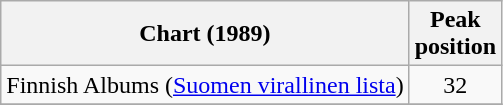<table class="wikitable sortable plainrowheaders">
<tr>
<th>Chart (1989)</th>
<th>Peak<br>position</th>
</tr>
<tr>
<td>Finnish Albums (<a href='#'>Suomen virallinen lista</a>)</td>
<td align="center">32</td>
</tr>
<tr>
</tr>
</table>
